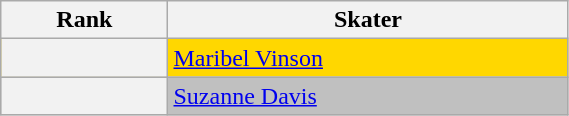<table class="wikitable unsortable" style="text-align:left; width:30%">
<tr>
<th scope="col">Rank</th>
<th scope="col">Skater</th>
</tr>
<tr bgcolor="gold">
<th scope="row"></th>
<td><a href='#'>Maribel Vinson</a></td>
</tr>
<tr bgcolor="silver">
<th scope="row"></th>
<td><a href='#'>Suzanne Davis</a></td>
</tr>
</table>
